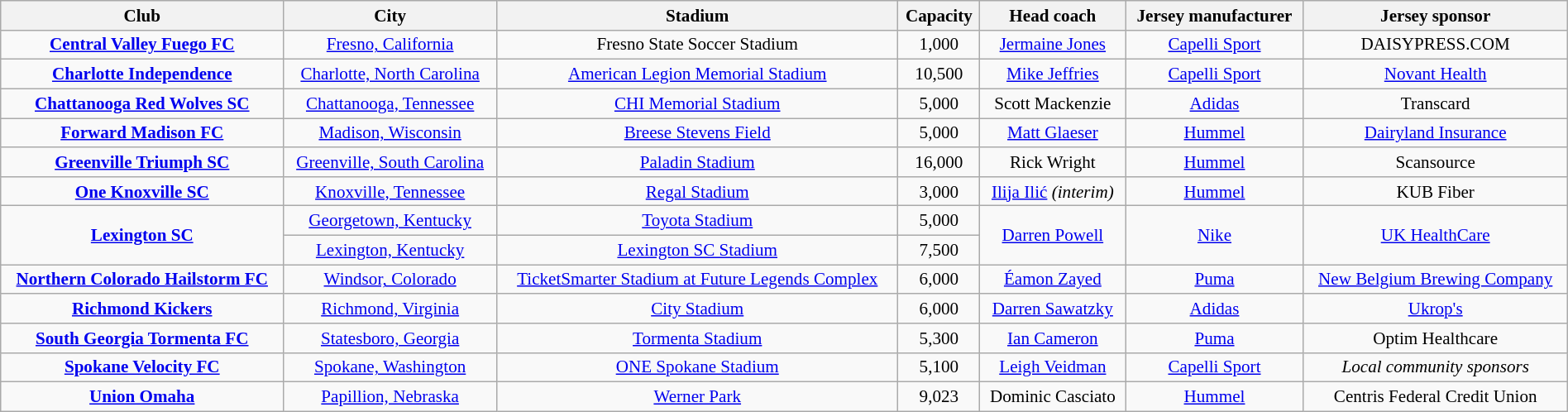<table class="wikitable sortable" style="text-align:center; width:100%; font-size:88%">
<tr>
<th>Club</th>
<th>City</th>
<th>Stadium</th>
<th>Capacity</th>
<th>Head coach</th>
<th>Jersey manufacturer</th>
<th>Jersey sponsor</th>
</tr>
<tr>
<td><strong><a href='#'>Central Valley Fuego FC</a></strong></td>
<td><a href='#'>Fresno, California</a></td>
<td>Fresno State Soccer Stadium</td>
<td>1,000</td>
<td><a href='#'>Jermaine Jones</a></td>
<td><a href='#'>Capelli Sport</a></td>
<td>DAISYPRESS.COM</td>
</tr>
<tr>
<td><strong><a href='#'>Charlotte Independence</a></strong></td>
<td><a href='#'>Charlotte, North Carolina</a></td>
<td><a href='#'>American Legion Memorial Stadium</a></td>
<td>10,500</td>
<td><a href='#'>Mike Jeffries</a></td>
<td><a href='#'>Capelli Sport</a></td>
<td><a href='#'>Novant Health</a></td>
</tr>
<tr>
<td><strong><a href='#'>Chattanooga Red Wolves SC</a></strong></td>
<td><a href='#'>Chattanooga, Tennessee</a></td>
<td><a href='#'>CHI Memorial Stadium</a></td>
<td>5,000</td>
<td>Scott Mackenzie</td>
<td><a href='#'>Adidas</a></td>
<td>Transcard</td>
</tr>
<tr>
<td><strong><a href='#'>Forward Madison FC</a></strong></td>
<td><a href='#'>Madison, Wisconsin</a></td>
<td><a href='#'>Breese Stevens Field</a></td>
<td>5,000</td>
<td><a href='#'>Matt Glaeser</a></td>
<td><a href='#'>Hummel</a></td>
<td><a href='#'>Dairyland Insurance</a></td>
</tr>
<tr>
<td><strong><a href='#'>Greenville Triumph SC</a></strong></td>
<td><a href='#'>Greenville, South Carolina</a></td>
<td><a href='#'>Paladin Stadium</a></td>
<td>16,000</td>
<td>Rick Wright</td>
<td><a href='#'>Hummel</a></td>
<td>Scansource</td>
</tr>
<tr>
<td><strong><a href='#'>One Knoxville SC</a></strong></td>
<td><a href='#'>Knoxville, Tennessee</a></td>
<td><a href='#'>Regal Stadium</a></td>
<td>3,000</td>
<td><a href='#'>Ilija Ilić</a> <em>(interim)</em></td>
<td><a href='#'>Hummel</a></td>
<td>KUB Fiber</td>
</tr>
<tr>
<td rowspan=2><strong><a href='#'>Lexington SC</a></strong></td>
<td><a href='#'>Georgetown, Kentucky</a></td>
<td><a href='#'>Toyota Stadium</a></td>
<td>5,000</td>
<td rowspan=2><a href='#'>Darren Powell</a></td>
<td rowspan=2><a href='#'>Nike</a></td>
<td rowspan=2><a href='#'>UK HealthCare</a></td>
</tr>
<tr>
<td><a href='#'>Lexington, Kentucky</a></td>
<td><a href='#'>Lexington SC Stadium</a></td>
<td>7,500</td>
</tr>
<tr>
<td><strong><a href='#'>Northern Colorado Hailstorm FC</a></strong></td>
<td><a href='#'>Windsor, Colorado</a></td>
<td><a href='#'>TicketSmarter Stadium at Future Legends Complex</a></td>
<td>6,000</td>
<td><a href='#'>Éamon Zayed</a></td>
<td><a href='#'>Puma</a></td>
<td><a href='#'>New Belgium Brewing Company</a></td>
</tr>
<tr>
<td><strong><a href='#'>Richmond Kickers</a></strong></td>
<td><a href='#'>Richmond, Virginia</a></td>
<td><a href='#'>City Stadium</a></td>
<td>6,000</td>
<td><a href='#'>Darren Sawatzky</a></td>
<td><a href='#'>Adidas</a></td>
<td><a href='#'>Ukrop's</a></td>
</tr>
<tr>
<td><strong><a href='#'>South Georgia Tormenta FC</a></strong></td>
<td><a href='#'>Statesboro, Georgia</a></td>
<td><a href='#'>Tormenta Stadium</a></td>
<td>5,300</td>
<td><a href='#'>Ian Cameron</a></td>
<td><a href='#'>Puma</a></td>
<td>Optim Healthcare</td>
</tr>
<tr>
<td><strong><a href='#'>Spokane Velocity FC</a></strong></td>
<td><a href='#'>Spokane, Washington</a></td>
<td><a href='#'>ONE Spokane Stadium</a></td>
<td>5,100</td>
<td><a href='#'>Leigh Veidman</a></td>
<td><a href='#'>Capelli Sport</a></td>
<td><em>Local community sponsors</em></td>
</tr>
<tr>
<td><strong><a href='#'>Union Omaha</a></strong></td>
<td><a href='#'>Papillion, Nebraska</a></td>
<td><a href='#'>Werner Park</a></td>
<td>9,023</td>
<td>Dominic Casciato</td>
<td><a href='#'>Hummel</a></td>
<td>Centris Federal Credit Union</td>
</tr>
</table>
